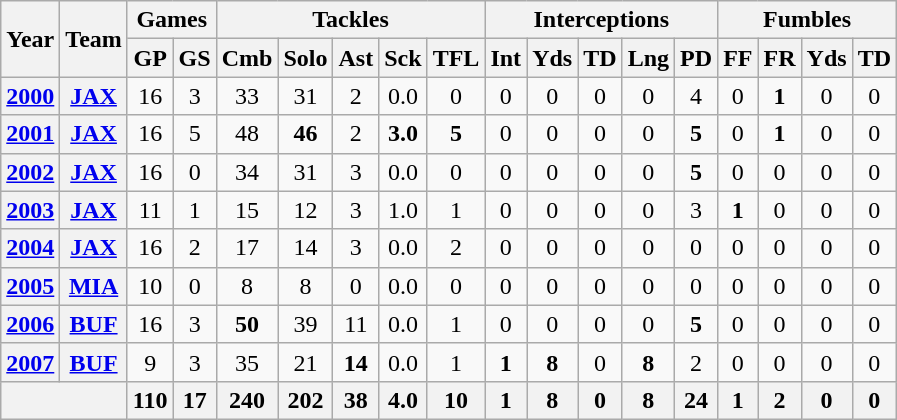<table class="wikitable" style="text-align:center">
<tr>
<th rowspan="2">Year</th>
<th rowspan="2">Team</th>
<th colspan="2">Games</th>
<th colspan="5">Tackles</th>
<th colspan="5">Interceptions</th>
<th colspan="4">Fumbles</th>
</tr>
<tr>
<th>GP</th>
<th>GS</th>
<th>Cmb</th>
<th>Solo</th>
<th>Ast</th>
<th>Sck</th>
<th>TFL</th>
<th>Int</th>
<th>Yds</th>
<th>TD</th>
<th>Lng</th>
<th>PD</th>
<th>FF</th>
<th>FR</th>
<th>Yds</th>
<th>TD</th>
</tr>
<tr>
<th><a href='#'>2000</a></th>
<th><a href='#'>JAX</a></th>
<td>16</td>
<td>3</td>
<td>33</td>
<td>31</td>
<td>2</td>
<td>0.0</td>
<td>0</td>
<td>0</td>
<td>0</td>
<td>0</td>
<td>0</td>
<td>4</td>
<td>0</td>
<td><strong>1</strong></td>
<td>0</td>
<td>0</td>
</tr>
<tr>
<th><a href='#'>2001</a></th>
<th><a href='#'>JAX</a></th>
<td>16</td>
<td>5</td>
<td>48</td>
<td><strong>46</strong></td>
<td>2</td>
<td><strong>3.0</strong></td>
<td><strong>5</strong></td>
<td>0</td>
<td>0</td>
<td>0</td>
<td>0</td>
<td><strong>5</strong></td>
<td>0</td>
<td><strong>1</strong></td>
<td>0</td>
<td>0</td>
</tr>
<tr>
<th><a href='#'>2002</a></th>
<th><a href='#'>JAX</a></th>
<td>16</td>
<td>0</td>
<td>34</td>
<td>31</td>
<td>3</td>
<td>0.0</td>
<td>0</td>
<td>0</td>
<td>0</td>
<td>0</td>
<td>0</td>
<td><strong>5</strong></td>
<td>0</td>
<td>0</td>
<td>0</td>
<td>0</td>
</tr>
<tr>
<th><a href='#'>2003</a></th>
<th><a href='#'>JAX</a></th>
<td>11</td>
<td>1</td>
<td>15</td>
<td>12</td>
<td>3</td>
<td>1.0</td>
<td>1</td>
<td>0</td>
<td>0</td>
<td>0</td>
<td>0</td>
<td>3</td>
<td><strong>1</strong></td>
<td>0</td>
<td>0</td>
<td>0</td>
</tr>
<tr>
<th><a href='#'>2004</a></th>
<th><a href='#'>JAX</a></th>
<td>16</td>
<td>2</td>
<td>17</td>
<td>14</td>
<td>3</td>
<td>0.0</td>
<td>2</td>
<td>0</td>
<td>0</td>
<td>0</td>
<td>0</td>
<td>0</td>
<td>0</td>
<td>0</td>
<td>0</td>
<td>0</td>
</tr>
<tr>
<th><a href='#'>2005</a></th>
<th><a href='#'>MIA</a></th>
<td>10</td>
<td>0</td>
<td>8</td>
<td>8</td>
<td>0</td>
<td>0.0</td>
<td>0</td>
<td>0</td>
<td>0</td>
<td>0</td>
<td>0</td>
<td>0</td>
<td>0</td>
<td>0</td>
<td>0</td>
<td>0</td>
</tr>
<tr>
<th><a href='#'>2006</a></th>
<th><a href='#'>BUF</a></th>
<td>16</td>
<td>3</td>
<td><strong>50</strong></td>
<td>39</td>
<td>11</td>
<td>0.0</td>
<td>1</td>
<td>0</td>
<td>0</td>
<td>0</td>
<td>0</td>
<td><strong>5</strong></td>
<td>0</td>
<td>0</td>
<td>0</td>
<td>0</td>
</tr>
<tr>
<th><a href='#'>2007</a></th>
<th><a href='#'>BUF</a></th>
<td>9</td>
<td>3</td>
<td>35</td>
<td>21</td>
<td><strong>14</strong></td>
<td>0.0</td>
<td>1</td>
<td><strong>1</strong></td>
<td><strong>8</strong></td>
<td>0</td>
<td><strong>8</strong></td>
<td>2</td>
<td>0</td>
<td>0</td>
<td>0</td>
<td>0</td>
</tr>
<tr>
<th colspan="2"></th>
<th>110</th>
<th>17</th>
<th>240</th>
<th>202</th>
<th>38</th>
<th>4.0</th>
<th>10</th>
<th>1</th>
<th>8</th>
<th>0</th>
<th>8</th>
<th>24</th>
<th>1</th>
<th>2</th>
<th>0</th>
<th>0</th>
</tr>
</table>
